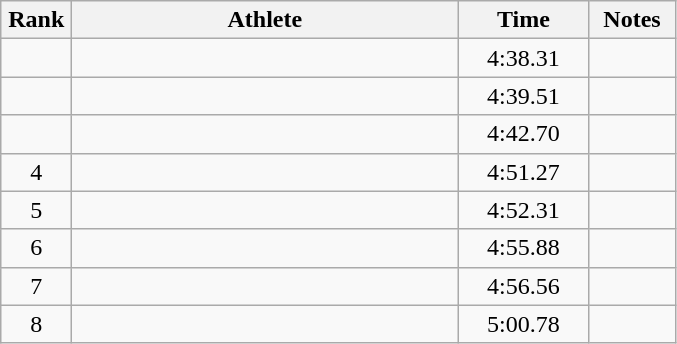<table class="wikitable" style="text-align:center">
<tr>
<th width=40>Rank</th>
<th width=250>Athlete</th>
<th width=80>Time</th>
<th width=50>Notes</th>
</tr>
<tr>
<td></td>
<td align=left></td>
<td>4:38.31</td>
<td></td>
</tr>
<tr>
<td></td>
<td align=left></td>
<td>4:39.51</td>
<td></td>
</tr>
<tr>
<td></td>
<td align=left></td>
<td>4:42.70</td>
<td></td>
</tr>
<tr>
<td>4</td>
<td align=left></td>
<td>4:51.27</td>
<td></td>
</tr>
<tr>
<td>5</td>
<td align=left></td>
<td>4:52.31</td>
<td></td>
</tr>
<tr>
<td>6</td>
<td align=left></td>
<td>4:55.88</td>
<td></td>
</tr>
<tr>
<td>7</td>
<td align=left></td>
<td>4:56.56</td>
<td></td>
</tr>
<tr>
<td>8</td>
<td align=left></td>
<td>5:00.78</td>
<td></td>
</tr>
</table>
